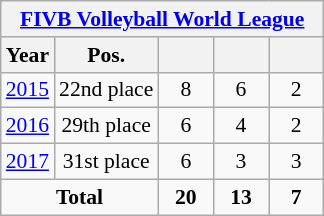<table class="wikitable" style="text-align: center;font-size:90%;">
<tr>
<th colspan=5><a href='#'>FIVB Volleyball World League</a></th>
</tr>
<tr>
<th>Year</th>
<th>Pos.</th>
<th width=30></th>
<th width=30></th>
<th width=30></th>
</tr>
<tr>
<td> <a href='#'>2015</a></td>
<td>22nd place</td>
<td>8</td>
<td>6</td>
<td>2</td>
</tr>
<tr>
<td> <a href='#'>2016</a></td>
<td>29th place</td>
<td>6</td>
<td>4</td>
<td>2</td>
</tr>
<tr>
<td> <a href='#'>2017</a></td>
<td>31st place</td>
<td>6</td>
<td>3</td>
<td>3</td>
</tr>
<tr>
<td colspan=2><strong>Total</strong></td>
<td><strong>20</strong></td>
<td><strong>13</strong></td>
<td><strong>7</strong></td>
</tr>
</table>
